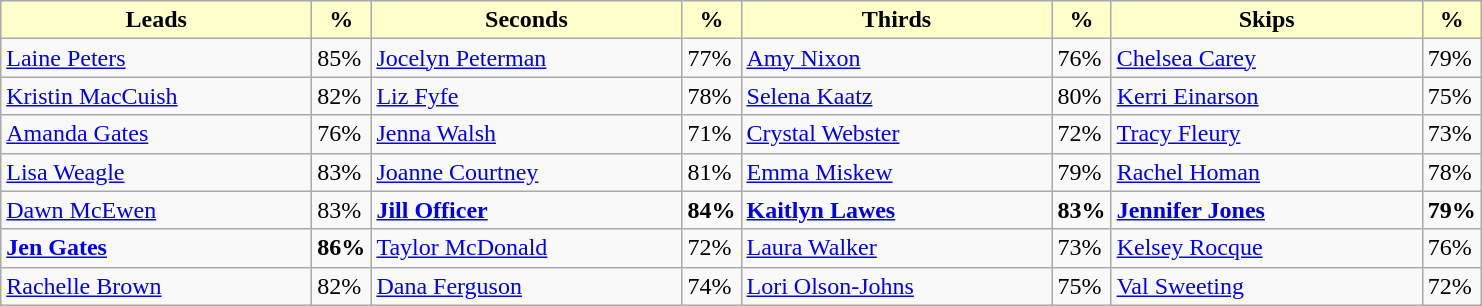<table class="wikitable sortable">
<tr>
<th style="background:#ffc; width:200px;">Leads</th>
<th style="background:#ffc;">%</th>
<th style="background:#ffc; width:200px;">Seconds</th>
<th style="background:#ffc;">%</th>
<th style="background:#ffc; width:200px;">Thirds</th>
<th style="background:#ffc;">%</th>
<th style="background:#ffc; width:200px;">Skips</th>
<th style="background:#ffc;">%</th>
</tr>
<tr>
<td><a href='#'>Laine Peters</a></td>
<td>85%</td>
<td><a href='#'>Jocelyn Peterman</a></td>
<td>77%</td>
<td><a href='#'>Amy Nixon</a></td>
<td>76%</td>
<td><a href='#'>Chelsea Carey</a></td>
<td>79%</td>
</tr>
<tr>
<td><a href='#'>Kristin MacCuish</a></td>
<td>82%</td>
<td><a href='#'>Liz Fyfe</a></td>
<td>78%</td>
<td><a href='#'>Selena Kaatz</a></td>
<td>80%</td>
<td><a href='#'>Kerri Einarson</a></td>
<td>75%</td>
</tr>
<tr>
<td><a href='#'>Amanda Gates</a></td>
<td>76%</td>
<td><a href='#'>Jenna Walsh</a></td>
<td>71%</td>
<td><a href='#'>Crystal Webster</a></td>
<td>72%</td>
<td><a href='#'>Tracy Fleury</a></td>
<td>73%</td>
</tr>
<tr>
<td><a href='#'>Lisa Weagle</a></td>
<td>83%</td>
<td><a href='#'>Joanne Courtney</a></td>
<td>81%</td>
<td><a href='#'>Emma Miskew</a></td>
<td>79%</td>
<td><a href='#'>Rachel Homan</a></td>
<td>78%</td>
</tr>
<tr>
<td><a href='#'>Dawn McEwen</a></td>
<td>83%</td>
<td><strong><a href='#'>Jill Officer</a></strong></td>
<td><strong>84%</strong></td>
<td><strong><a href='#'>Kaitlyn Lawes</a></strong></td>
<td><strong>83%</strong></td>
<td><strong><a href='#'>Jennifer Jones</a></strong></td>
<td><strong>79%</strong></td>
</tr>
<tr>
<td><strong><a href='#'>Jen Gates</a></strong></td>
<td><strong>86%</strong></td>
<td><a href='#'>Taylor McDonald</a></td>
<td>72%</td>
<td><a href='#'>Laura Walker</a></td>
<td>73%</td>
<td><a href='#'>Kelsey Rocque</a></td>
<td>76%</td>
</tr>
<tr>
<td><a href='#'>Rachelle Brown</a></td>
<td>82%</td>
<td><a href='#'>Dana Ferguson</a></td>
<td>74%</td>
<td><a href='#'>Lori Olson-Johns</a></td>
<td>75%</td>
<td><a href='#'>Val Sweeting</a></td>
<td>72%</td>
</tr>
</table>
